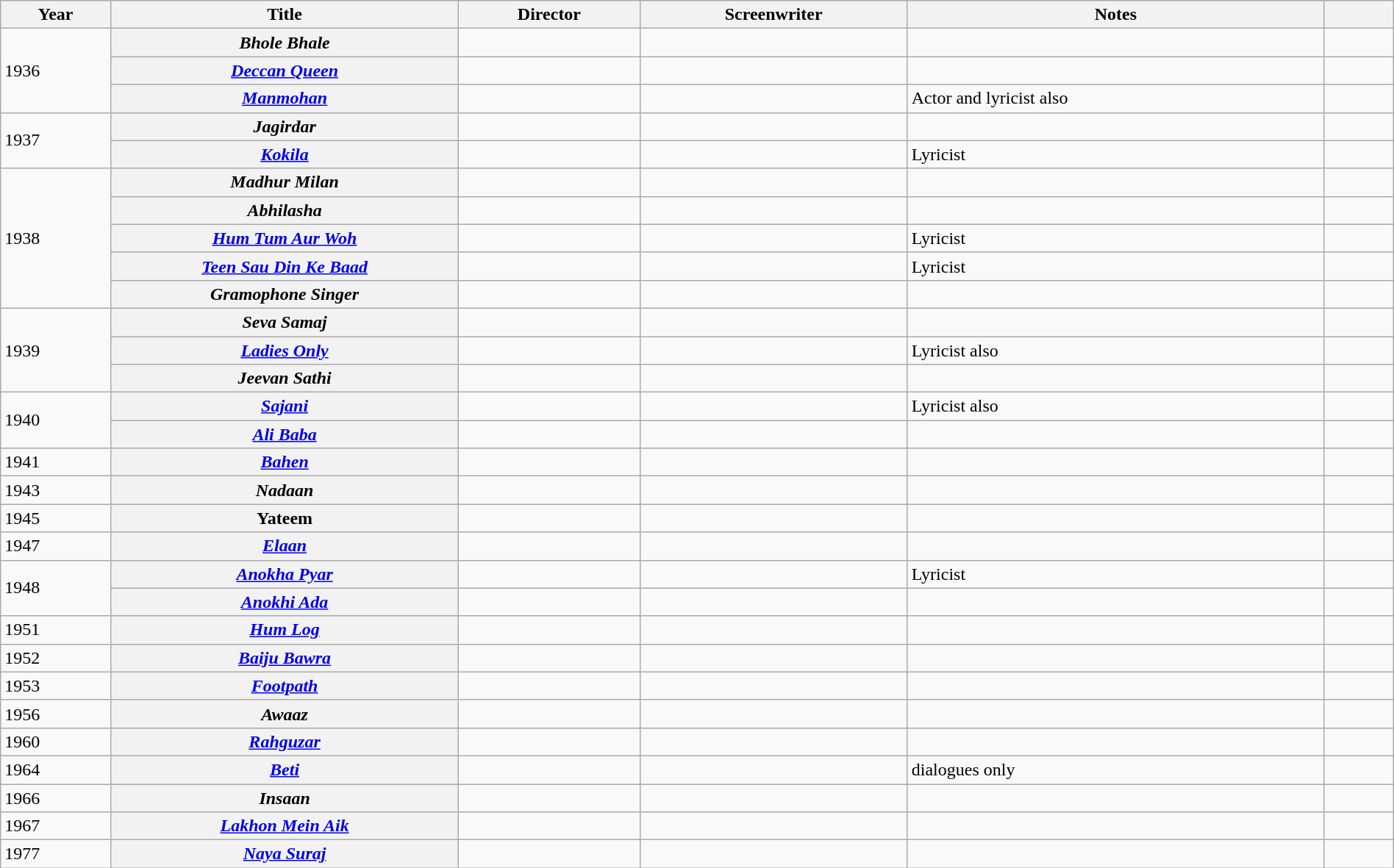<table class="wikitable plainrowheaders" width=100%>
<tr>
<th scope="col">Year</th>
<th scope="col" width=25%>Title</th>
<th scope="col">Director</th>
<th scope="col">Screenwriter</th>
<th scope="col">Notes</th>
<th width=5%></th>
</tr>
<tr>
<td rowspan="3">1936</td>
<th scope="row"><em>Bhole Bhale</em></th>
<td></td>
<td></td>
<td></td>
<td></td>
</tr>
<tr>
<th scope="row"><em><a href='#'>Deccan Queen</a></em></th>
<td></td>
<td></td>
<td></td>
<td></td>
</tr>
<tr>
<th scope="row"><em><a href='#'>Manmohan</a></em></th>
<td></td>
<td></td>
<td>Actor and lyricist also</td>
<td></td>
</tr>
<tr>
<td rowspan="2">1937</td>
<th scope="row"><em>Jagirdar</em></th>
<td></td>
<td></td>
<td></td>
<td></td>
</tr>
<tr>
<th scope="row"><em><a href='#'>Kokila</a></em></th>
<td></td>
<td></td>
<td>Lyricist</td>
<td></td>
</tr>
<tr>
<td rowspan="5">1938</td>
<th scope="row"><em>Madhur Milan</em></th>
<td></td>
<td></td>
<td></td>
<td></td>
</tr>
<tr>
<th scope="row"><em>Abhilasha</em></th>
<td></td>
<td></td>
<td></td>
<td></td>
</tr>
<tr>
<th scope="row"><em><a href='#'>Hum Tum Aur Woh</a></em></th>
<td></td>
<td></td>
<td>Lyricist</td>
<td></td>
</tr>
<tr>
<th scope="row"><em><a href='#'>Teen Sau Din Ke Baad</a></em></th>
<td></td>
<td></td>
<td>Lyricist</td>
<td></td>
</tr>
<tr>
<th scope="row"><em>Gramophone Singer</em></th>
<td></td>
<td></td>
<td></td>
<td></td>
</tr>
<tr>
<td rowspan="3">1939</td>
<th scope="row"><em>Seva Samaj</em></th>
<td></td>
<td></td>
<td></td>
<td></td>
</tr>
<tr>
<th scope="row"><em><a href='#'>Ladies Only</a></em></th>
<td></td>
<td></td>
<td>Lyricist also</td>
<td></td>
</tr>
<tr>
<th scope="row"><em>Jeevan Sathi</em></th>
<td></td>
<td></td>
<td></td>
<td></td>
</tr>
<tr>
<td rowspan="2">1940</td>
<th scope="row"><em><a href='#'>Sajani</a></em></th>
<td></td>
<td></td>
<td>Lyricist also</td>
<td></td>
</tr>
<tr>
<th scope="row"><em><a href='#'>Ali Baba</a></em></th>
<td></td>
<td></td>
<td></td>
<td></td>
</tr>
<tr>
<td>1941</td>
<th scope="row"><em><a href='#'>Bahen</a></em></th>
<td></td>
<td></td>
<td></td>
<td></td>
</tr>
<tr>
<td>1943</td>
<th scope="row"><em>Nadaan</em></th>
<td></td>
<td></td>
<td></td>
<td></td>
</tr>
<tr>
<td>1945</td>
<th scope="row">Yateem</th>
<td></td>
<td></td>
<td></td>
<td></td>
</tr>
<tr>
<td>1947</td>
<th scope="row"><em><a href='#'>Elaan</a></em></th>
<td></td>
<td></td>
<td></td>
<td></td>
</tr>
<tr>
<td rowspan="2">1948</td>
<th scope="row"><em><a href='#'>Anokha Pyar</a></em></th>
<td></td>
<td></td>
<td>Lyricist</td>
<td></td>
</tr>
<tr>
<th scope="row"><em><a href='#'>Anokhi Ada</a></em></th>
<td></td>
<td></td>
<td></td>
<td></td>
</tr>
<tr>
<td>1951</td>
<th scope="row"><em><a href='#'>Hum Log</a></em></th>
<td></td>
<td></td>
<td></td>
<td></td>
</tr>
<tr>
<td>1952</td>
<th scope="row"><em><a href='#'>Baiju Bawra</a></em></th>
<td></td>
<td></td>
<td></td>
<td></td>
</tr>
<tr>
<td>1953</td>
<th scope="row"><em><a href='#'>Footpath</a></em></th>
<td></td>
<td></td>
<td></td>
<td></td>
</tr>
<tr>
<td>1956</td>
<th scope="row"><em>Awaaz</em></th>
<td></td>
<td></td>
<td></td>
<td></td>
</tr>
<tr>
<td>1960</td>
<th scope="row"><em><a href='#'>Rahguzar</a></em></th>
<td></td>
<td></td>
<td></td>
<td></td>
</tr>
<tr>
<td>1964</td>
<th scope="row"><em><a href='#'>Beti</a></em></th>
<td></td>
<td></td>
<td>dialogues only</td>
<td></td>
</tr>
<tr>
<td>1966</td>
<th scope="row"><em>Insaan</em></th>
<td></td>
<td></td>
<td></td>
<td></td>
</tr>
<tr>
<td>1967</td>
<th scope="row"><em><a href='#'>Lakhon Mein Aik</a></em></th>
<td></td>
<td></td>
<td></td>
<td></td>
</tr>
<tr>
<td>1977</td>
<th scope="row"><em><a href='#'>Naya Suraj</a></em></th>
<td></td>
<td></td>
<td></td>
<td></td>
</tr>
</table>
